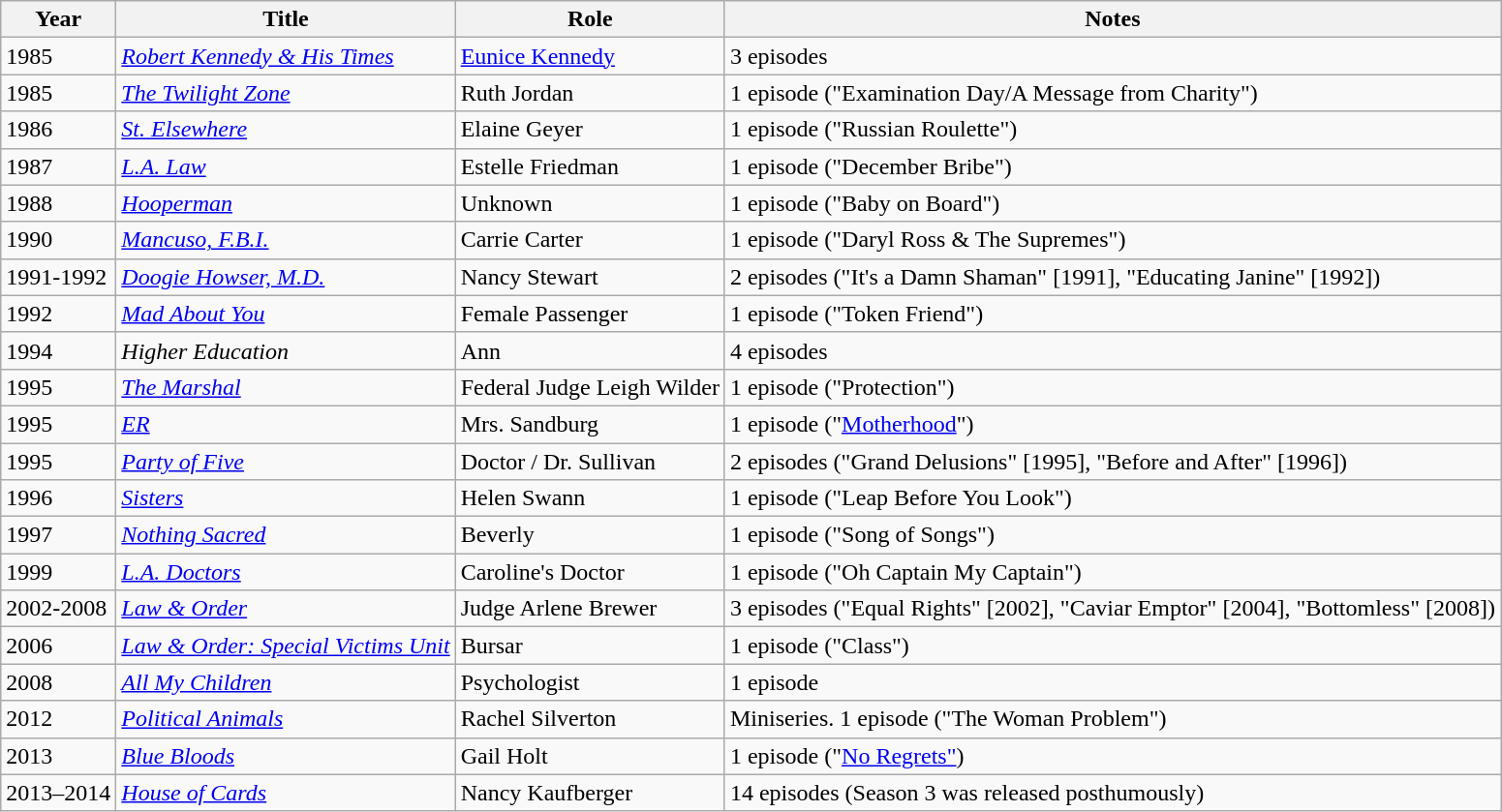<table class="wikitable sortable">
<tr>
<th>Year</th>
<th>Title</th>
<th>Role</th>
<th>Notes</th>
</tr>
<tr>
<td>1985</td>
<td><em><a href='#'>Robert Kennedy & His Times</a></em></td>
<td><a href='#'>Eunice Kennedy</a></td>
<td>3 episodes</td>
</tr>
<tr>
<td>1985</td>
<td><em><a href='#'>The Twilight Zone</a></em></td>
<td>Ruth Jordan</td>
<td>1 episode ("Examination Day/A Message from Charity")</td>
</tr>
<tr>
<td>1986</td>
<td><em><a href='#'>St. Elsewhere</a></em></td>
<td>Elaine Geyer</td>
<td>1 episode ("Russian Roulette")</td>
</tr>
<tr>
<td>1987</td>
<td><em><a href='#'>L.A. Law</a></em></td>
<td>Estelle Friedman</td>
<td>1 episode ("December Bribe")</td>
</tr>
<tr>
<td>1988</td>
<td><em><a href='#'>Hooperman</a></em></td>
<td>Unknown</td>
<td>1 episode ("Baby on Board")</td>
</tr>
<tr>
<td>1990</td>
<td><em><a href='#'>Mancuso, F.B.I.</a></em></td>
<td>Carrie Carter</td>
<td>1 episode ("Daryl Ross & The Supremes")</td>
</tr>
<tr>
<td>1991-1992</td>
<td><em><a href='#'>Doogie Howser, M.D.</a></em></td>
<td>Nancy Stewart</td>
<td>2 episodes ("It's a Damn Shaman" [1991], "Educating Janine" [1992])</td>
</tr>
<tr>
<td>1992</td>
<td><em><a href='#'>Mad About You</a></em></td>
<td>Female Passenger</td>
<td>1 episode ("Token Friend")</td>
</tr>
<tr>
<td>1994</td>
<td><em>Higher Education</em></td>
<td>Ann</td>
<td>4 episodes</td>
</tr>
<tr>
<td>1995</td>
<td><em><a href='#'>The Marshal</a></em></td>
<td>Federal Judge Leigh Wilder</td>
<td>1 episode ("Protection")</td>
</tr>
<tr>
<td>1995</td>
<td><em><a href='#'>ER</a></em></td>
<td>Mrs. Sandburg</td>
<td>1 episode ("<a href='#'>Motherhood</a>")</td>
</tr>
<tr>
<td>1995</td>
<td><em><a href='#'>Party of Five</a></em></td>
<td>Doctor / Dr. Sullivan</td>
<td>2 episodes ("Grand Delusions" [1995], "Before and After" [1996])</td>
</tr>
<tr>
<td>1996</td>
<td><em><a href='#'>Sisters</a></em></td>
<td>Helen Swann</td>
<td>1 episode ("Leap Before You Look")</td>
</tr>
<tr>
<td>1997</td>
<td><em><a href='#'>Nothing Sacred</a></em></td>
<td>Beverly</td>
<td>1 episode ("Song of Songs")</td>
</tr>
<tr>
<td>1999</td>
<td><em><a href='#'>L.A. Doctors</a></em></td>
<td>Caroline's Doctor</td>
<td>1 episode ("Oh Captain My Captain")</td>
</tr>
<tr>
<td>2002-2008</td>
<td><em><a href='#'>Law & Order</a></em></td>
<td>Judge Arlene Brewer</td>
<td>3 episodes ("Equal Rights" [2002], "Caviar Emptor" [2004], "Bottomless" [2008])</td>
</tr>
<tr>
<td>2006</td>
<td><em><a href='#'>Law & Order: Special Victims Unit</a></em></td>
<td>Bursar</td>
<td>1 episode ("Class")</td>
</tr>
<tr>
<td>2008</td>
<td><em><a href='#'>All My Children</a></em></td>
<td>Psychologist</td>
<td>1 episode</td>
</tr>
<tr>
<td>2012</td>
<td><em><a href='#'>Political Animals</a></em></td>
<td>Rachel Silverton</td>
<td>Miniseries. 1 episode ("The Woman Problem")</td>
</tr>
<tr>
<td>2013</td>
<td><em><a href='#'>Blue Bloods</a></em></td>
<td>Gail Holt</td>
<td>1 episode ("<a href='#'>No Regrets"</a>)</td>
</tr>
<tr>
<td>2013–2014</td>
<td><em><a href='#'>House of Cards</a></em></td>
<td>Nancy Kaufberger</td>
<td>14 episodes (Season 3 was released posthumously)</td>
</tr>
</table>
